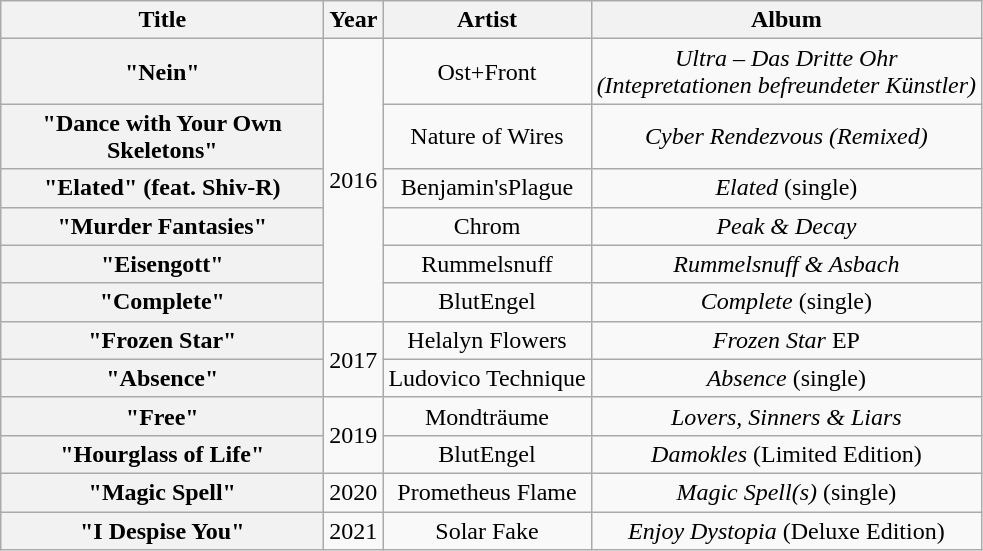<table class="wikitable plainrowheaders" style="text-align:center;">
<tr>
<th scope="col" style="width:13em;">Title</th>
<th scope="col">Year</th>
<th scope="col">Artist</th>
<th scope="col">Album</th>
</tr>
<tr>
<th scope="row">"Nein"</th>
<td rowspan="6">2016</td>
<td>Ost+Front</td>
<td><em>Ultra – Das Dritte Ohr<br>(Intepretationen befreundeter Künstler)</em></td>
</tr>
<tr>
<th scope="row">"Dance with Your Own Skeletons"</th>
<td>Nature of Wires</td>
<td><em>Cyber Rendezvous (Remixed)</em></td>
</tr>
<tr>
<th scope="row">"Elated" (feat. Shiv-R)</th>
<td>Benjamin'sPlague</td>
<td><em>Elated</em> (single)</td>
</tr>
<tr>
<th scope="row">"Murder Fantasies"</th>
<td>Chrom</td>
<td><em>Peak & Decay</em></td>
</tr>
<tr>
<th scope="row">"Eisengott"</th>
<td>Rummelsnuff</td>
<td><em>Rummelsnuff & Asbach</em></td>
</tr>
<tr>
<th scope="row">"Complete"</th>
<td>BlutEngel</td>
<td><em>Complete</em> (single)</td>
</tr>
<tr>
<th scope="row">"Frozen Star"</th>
<td rowspan="2">2017</td>
<td>Helalyn Flowers</td>
<td><em>Frozen Star</em> EP</td>
</tr>
<tr>
<th scope="row">"Absence"</th>
<td>Ludovico Technique</td>
<td><em>Absence</em> (single)</td>
</tr>
<tr>
<th scope="row">"Free"</th>
<td rowspan="2">2019</td>
<td>Mondträume</td>
<td><em>Lovers, Sinners & Liars</em></td>
</tr>
<tr>
<th scope="row">"Hourglass of Life"</th>
<td>BlutEngel</td>
<td><em>Damokles</em> (Limited Edition)</td>
</tr>
<tr>
<th scope="row">"Magic Spell"</th>
<td>2020</td>
<td>Prometheus Flame</td>
<td><em>Magic Spell(s)</em> (single)</td>
</tr>
<tr>
<th scope="row">"I Despise You"</th>
<td>2021</td>
<td>Solar Fake</td>
<td><em>Enjoy Dystopia</em> (Deluxe Edition)</td>
</tr>
</table>
